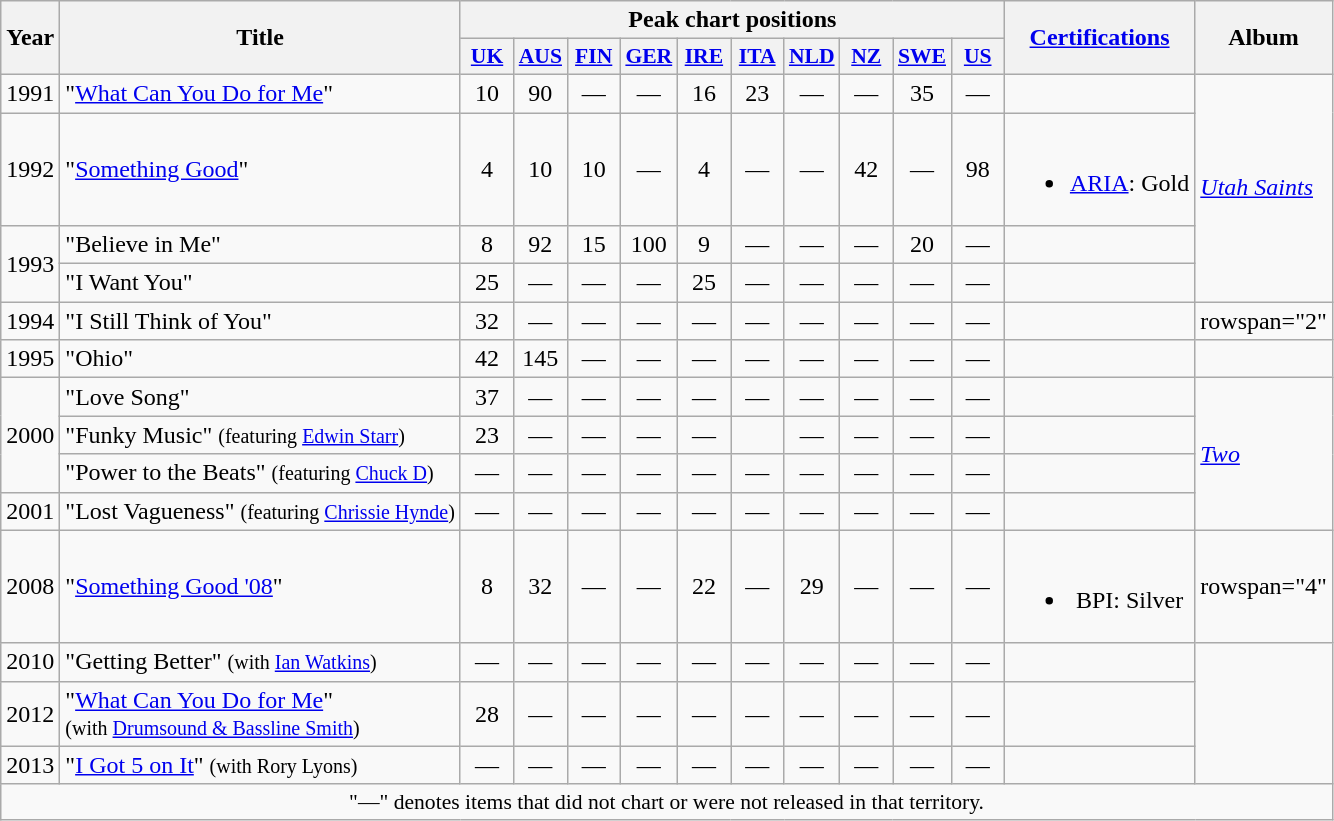<table class="wikitable" style="text-align:center;">
<tr>
<th rowspan="2">Year</th>
<th rowspan="2">Title</th>
<th colspan="10">Peak chart positions</th>
<th rowspan="2"><a href='#'>Certifications</a></th>
<th rowspan="2">Album</th>
</tr>
<tr>
<th style="width:2em;font-size:90%;"><a href='#'>UK</a><br></th>
<th style="width:2em;font-size:90%;"><a href='#'>AUS</a><br></th>
<th style="width:2em;font-size:90%;"><a href='#'>FIN</a><br></th>
<th style="width:2em;font-size:90%;"><a href='#'>GER</a><br></th>
<th style="width:2em;font-size:90%;"><a href='#'>IRE</a><br></th>
<th style="width:2em;font-size:90%;"><a href='#'>ITA</a><br></th>
<th style="width:2em;font-size:90%;"><a href='#'>NLD</a><br></th>
<th style="width:2em;font-size:90%;"><a href='#'>NZ</a><br></th>
<th style="width:2em;font-size:90%;"><a href='#'>SWE</a><br></th>
<th style="width:2em;font-size:90%;"><a href='#'>US</a><br></th>
</tr>
<tr>
<td>1991</td>
<td style="text-align:left;">"<a href='#'>What Can You Do for Me</a>"</td>
<td>10</td>
<td>90</td>
<td>—</td>
<td>—</td>
<td>16</td>
<td>23</td>
<td>—</td>
<td>—</td>
<td>35</td>
<td>—</td>
<td></td>
<td style="text-align:left;" rowspan="4"><em><a href='#'>Utah Saints</a></em></td>
</tr>
<tr>
<td>1992</td>
<td style="text-align:left;">"<a href='#'>Something Good</a>"</td>
<td>4</td>
<td>10</td>
<td>10</td>
<td>—</td>
<td>4</td>
<td>—</td>
<td>—</td>
<td>42</td>
<td>—</td>
<td>98</td>
<td><br><ul><li><a href='#'>ARIA</a>: Gold</li></ul></td>
</tr>
<tr>
<td rowspan="2">1993</td>
<td style="text-align:left;">"Believe in Me"</td>
<td>8</td>
<td>92</td>
<td>15</td>
<td>100</td>
<td>9</td>
<td>—</td>
<td>—</td>
<td>—</td>
<td>20</td>
<td>—</td>
<td></td>
</tr>
<tr>
<td style="text-align:left;">"I Want You"</td>
<td>25</td>
<td>—</td>
<td>—</td>
<td>—</td>
<td>25</td>
<td>—</td>
<td>—</td>
<td>—</td>
<td>—</td>
<td>—</td>
<td></td>
</tr>
<tr>
<td>1994</td>
<td style="text-align:left;">"I Still Think of You"</td>
<td>32</td>
<td>—</td>
<td>—</td>
<td>—</td>
<td>—</td>
<td>—</td>
<td>—</td>
<td>—</td>
<td>—</td>
<td>—</td>
<td></td>
<td>rowspan="2" </td>
</tr>
<tr>
<td>1995</td>
<td style="text-align:left;">"Ohio"</td>
<td>42</td>
<td>145</td>
<td>—</td>
<td>—</td>
<td>—</td>
<td>—</td>
<td>—</td>
<td>—</td>
<td>—</td>
<td>—</td>
<td></td>
</tr>
<tr>
<td rowspan="3">2000</td>
<td style="text-align:left;">"Love Song"</td>
<td>37</td>
<td>—</td>
<td>—</td>
<td>—</td>
<td>—</td>
<td>—</td>
<td>—</td>
<td>—</td>
<td>—</td>
<td>—</td>
<td></td>
<td align="left" rowspan="4"><em><a href='#'>Two</a></em></td>
</tr>
<tr>
<td style="text-align:left;">"Funky Music" <small>(featuring <a href='#'>Edwin Starr</a>)</small></td>
<td>23</td>
<td>—</td>
<td>—</td>
<td>—</td>
<td>—</td>
<td></td>
<td>—</td>
<td>—</td>
<td>—</td>
<td>—</td>
<td></td>
</tr>
<tr>
<td style="text-align:left;">"Power to the Beats" <small>(featuring <a href='#'>Chuck D</a>)</small></td>
<td>—</td>
<td>—</td>
<td>—</td>
<td>—</td>
<td>—</td>
<td>—</td>
<td>—</td>
<td>—</td>
<td>—</td>
<td>—</td>
<td></td>
</tr>
<tr>
<td>2001</td>
<td style="text-align:left;">"Lost Vagueness" <small>(featuring <a href='#'>Chrissie Hynde</a>)</small></td>
<td>—</td>
<td>—</td>
<td>—</td>
<td>—</td>
<td>—</td>
<td>—</td>
<td>—</td>
<td>—</td>
<td>—</td>
<td>—</td>
<td></td>
</tr>
<tr>
<td>2008</td>
<td style="text-align:left;">"<a href='#'>Something Good '08</a>"</td>
<td>8</td>
<td>32</td>
<td>—</td>
<td>—</td>
<td>22</td>
<td>—</td>
<td>29</td>
<td>—</td>
<td>—</td>
<td>—</td>
<td><br><ul><li>BPI: Silver</li></ul></td>
<td>rowspan="4" </td>
</tr>
<tr>
<td>2010</td>
<td style="text-align:left;">"Getting Better" <small>(with <a href='#'>Ian Watkins</a>)</small></td>
<td>—</td>
<td>—</td>
<td>—</td>
<td>—</td>
<td>—</td>
<td>—</td>
<td>—</td>
<td>—</td>
<td>—</td>
<td>—</td>
<td></td>
</tr>
<tr>
<td>2012</td>
<td style="text-align:left;">"<a href='#'>What Can You Do for Me</a>"<br><small>(with <a href='#'>Drumsound & Bassline Smith</a>)</small></td>
<td>28</td>
<td>—</td>
<td>—</td>
<td>—</td>
<td>—</td>
<td>—</td>
<td>—</td>
<td>—</td>
<td>—</td>
<td>—</td>
<td></td>
</tr>
<tr>
<td>2013</td>
<td style="text-align:left;">"<a href='#'>I Got 5 on It</a>" <small>(with Rory Lyons)</small></td>
<td>—</td>
<td>—</td>
<td>—</td>
<td>—</td>
<td>—</td>
<td>—</td>
<td>—</td>
<td>—</td>
<td>—</td>
<td>—</td>
<td></td>
</tr>
<tr>
<td colspan="14" style="font-size:90%">"—" denotes items that did not chart or were not released in that territory.</td>
</tr>
</table>
